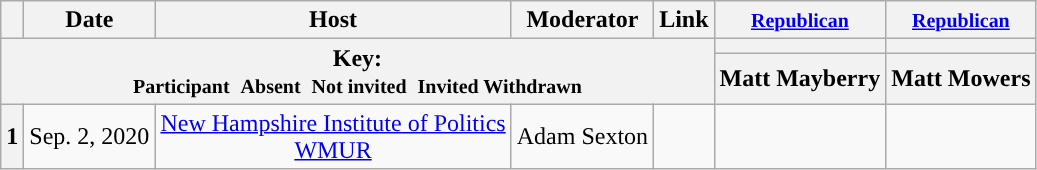<table class="wikitable" style="text-align:center;">
<tr>
<th scope="col"></th>
<th scope="col">Date</th>
<th scope="col">Host</th>
<th scope="col">Moderator</th>
<th scope="col">Link</th>
<th scope="col"><small><a href='#'>Republican</a></small></th>
<th scope="col"><small><a href='#'>Republican</a></small></th>
</tr>
<tr>
<th colspan="5" rowspan="2">Key:<br> <small>Participant </small>  <small>Absent </small>  <small>Not invited </small>  <small>Invited  Withdrawn</small></th>
<th scope="col" style="background:"></th>
<th scope="col" style="background:"></th>
</tr>
<tr>
<th scope="col">Matt Mayberry</th>
<th scope="col">Matt Mowers</th>
</tr>
<tr>
<th>1</th>
<td style="white-space:nowrap;">Sep. 2, 2020</td>
<td style="white-space:nowrap;"><a href='#'>New Hampshire Institute of Politics</a><br><a href='#'>WMUR</a></td>
<td style="white-space:nowrap;">Adam Sexton</td>
<td style="white-space:nowrap;"></td>
<td></td>
<td></td>
</tr>
</table>
